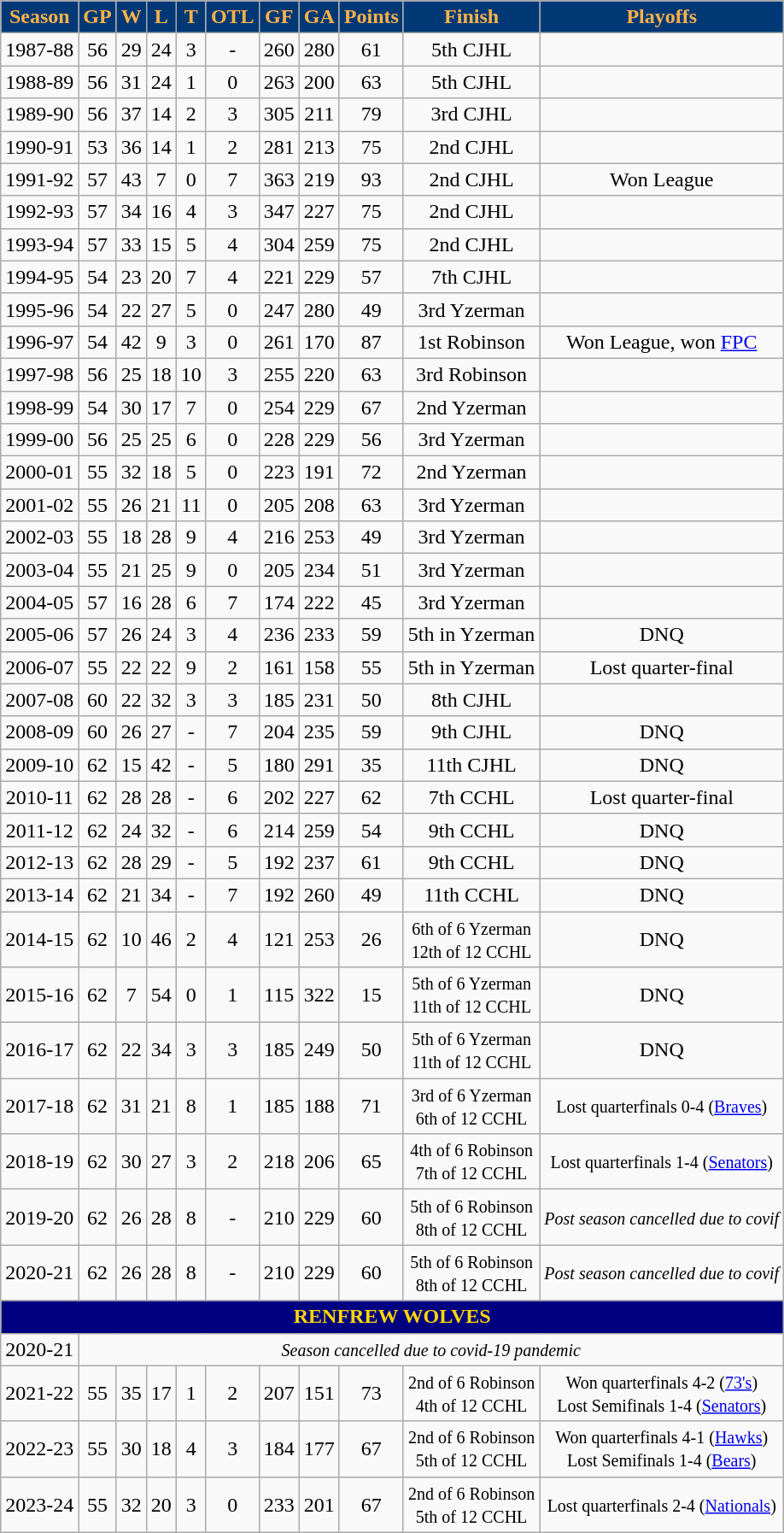<table class="wikitable">
<tr align="center" style="color:#FFB347" bgcolor="#003876">
<td><strong>Season</strong></td>
<td><strong>GP </strong></td>
<td><strong> W </strong></td>
<td><strong> L </strong></td>
<td><strong> T </strong></td>
<td><strong>OTL</strong></td>
<td><strong>GF </strong></td>
<td><strong>GA </strong></td>
<td><strong>Points</strong></td>
<td><strong>Finish</strong></td>
<td><strong>Playoffs</strong></td>
</tr>
<tr align="center">
<td>1987-88</td>
<td>56</td>
<td>29</td>
<td>24</td>
<td>3</td>
<td>-</td>
<td>260</td>
<td>280</td>
<td>61</td>
<td>5th CJHL</td>
<td></td>
</tr>
<tr align="center">
<td>1988-89</td>
<td>56</td>
<td>31</td>
<td>24</td>
<td>1</td>
<td>0</td>
<td>263</td>
<td>200</td>
<td>63</td>
<td>5th CJHL</td>
<td></td>
</tr>
<tr align="center">
<td>1989-90</td>
<td>56</td>
<td>37</td>
<td>14</td>
<td>2</td>
<td>3</td>
<td>305</td>
<td>211</td>
<td>79</td>
<td>3rd CJHL</td>
<td></td>
</tr>
<tr align="center">
<td>1990-91</td>
<td>53</td>
<td>36</td>
<td>14</td>
<td>1</td>
<td>2</td>
<td>281</td>
<td>213</td>
<td>75</td>
<td>2nd CJHL</td>
<td></td>
</tr>
<tr align="center">
<td>1991-92</td>
<td>57</td>
<td>43</td>
<td>7</td>
<td>0</td>
<td>7</td>
<td>363</td>
<td>219</td>
<td>93</td>
<td>2nd CJHL</td>
<td>Won League</td>
</tr>
<tr align="center">
<td>1992-93</td>
<td>57</td>
<td>34</td>
<td>16</td>
<td>4</td>
<td>3</td>
<td>347</td>
<td>227</td>
<td>75</td>
<td>2nd CJHL</td>
<td></td>
</tr>
<tr align="center">
<td>1993-94</td>
<td>57</td>
<td>33</td>
<td>15</td>
<td>5</td>
<td>4</td>
<td>304</td>
<td>259</td>
<td>75</td>
<td>2nd CJHL</td>
<td></td>
</tr>
<tr align="center">
<td>1994-95</td>
<td>54</td>
<td>23</td>
<td>20</td>
<td>7</td>
<td>4</td>
<td>221</td>
<td>229</td>
<td>57</td>
<td>7th CJHL</td>
<td></td>
</tr>
<tr align="center">
<td>1995-96</td>
<td>54</td>
<td>22</td>
<td>27</td>
<td>5</td>
<td>0</td>
<td>247</td>
<td>280</td>
<td>49</td>
<td>3rd Yzerman</td>
<td></td>
</tr>
<tr align="center">
<td>1996-97</td>
<td>54</td>
<td>42</td>
<td>9</td>
<td>3</td>
<td>0</td>
<td>261</td>
<td>170</td>
<td>87</td>
<td>1st Robinson</td>
<td>Won League, won <a href='#'>FPC</a></td>
</tr>
<tr align="center">
<td>1997-98</td>
<td>56</td>
<td>25</td>
<td>18</td>
<td>10</td>
<td>3</td>
<td>255</td>
<td>220</td>
<td>63</td>
<td>3rd Robinson</td>
<td></td>
</tr>
<tr align="center">
<td>1998-99</td>
<td>54</td>
<td>30</td>
<td>17</td>
<td>7</td>
<td>0</td>
<td>254</td>
<td>229</td>
<td>67</td>
<td>2nd Yzerman</td>
<td></td>
</tr>
<tr align="center">
<td>1999-00</td>
<td>56</td>
<td>25</td>
<td>25</td>
<td>6</td>
<td>0</td>
<td>228</td>
<td>229</td>
<td>56</td>
<td>3rd Yzerman</td>
<td></td>
</tr>
<tr align="center">
<td>2000-01</td>
<td>55</td>
<td>32</td>
<td>18</td>
<td>5</td>
<td>0</td>
<td>223</td>
<td>191</td>
<td>72</td>
<td>2nd Yzerman</td>
<td></td>
</tr>
<tr align="center">
<td>2001-02</td>
<td>55</td>
<td>26</td>
<td>21</td>
<td>11</td>
<td>0</td>
<td>205</td>
<td>208</td>
<td>63</td>
<td>3rd Yzerman</td>
<td></td>
</tr>
<tr align="center">
<td>2002-03</td>
<td>55</td>
<td>18</td>
<td>28</td>
<td>9</td>
<td>4</td>
<td>216</td>
<td>253</td>
<td>49</td>
<td>3rd Yzerman</td>
<td></td>
</tr>
<tr align="center">
<td>2003-04</td>
<td>55</td>
<td>21</td>
<td>25</td>
<td>9</td>
<td>0</td>
<td>205</td>
<td>234</td>
<td>51</td>
<td>3rd Yzerman</td>
<td></td>
</tr>
<tr align="center">
<td>2004-05</td>
<td>57</td>
<td>16</td>
<td>28</td>
<td>6</td>
<td>7</td>
<td>174</td>
<td>222</td>
<td>45</td>
<td>3rd Yzerman</td>
<td></td>
</tr>
<tr align="center">
<td>2005-06</td>
<td>57</td>
<td>26</td>
<td>24</td>
<td>3</td>
<td>4</td>
<td>236</td>
<td>233</td>
<td>59</td>
<td>5th in Yzerman</td>
<td>DNQ</td>
</tr>
<tr align="center">
<td>2006-07</td>
<td>55</td>
<td>22</td>
<td>22</td>
<td>9</td>
<td>2</td>
<td>161</td>
<td>158</td>
<td>55</td>
<td>5th in Yzerman</td>
<td>Lost quarter-final</td>
</tr>
<tr align="center">
<td>2007-08</td>
<td>60</td>
<td>22</td>
<td>32</td>
<td>3</td>
<td>3</td>
<td>185</td>
<td>231</td>
<td>50</td>
<td>8th CJHL</td>
<td></td>
</tr>
<tr align="center">
<td>2008-09</td>
<td>60</td>
<td>26</td>
<td>27</td>
<td>-</td>
<td>7</td>
<td>204</td>
<td>235</td>
<td>59</td>
<td>9th CJHL</td>
<td>DNQ</td>
</tr>
<tr align="center">
<td>2009-10</td>
<td>62</td>
<td>15</td>
<td>42</td>
<td>-</td>
<td>5</td>
<td>180</td>
<td>291</td>
<td>35</td>
<td>11th CJHL</td>
<td>DNQ</td>
</tr>
<tr align="center">
<td>2010-11</td>
<td>62</td>
<td>28</td>
<td>28</td>
<td>-</td>
<td>6</td>
<td>202</td>
<td>227</td>
<td>62</td>
<td>7th CCHL</td>
<td>Lost quarter-final</td>
</tr>
<tr align="center">
<td>2011-12</td>
<td>62</td>
<td>24</td>
<td>32</td>
<td>-</td>
<td>6</td>
<td>214</td>
<td>259</td>
<td>54</td>
<td>9th CCHL</td>
<td>DNQ</td>
</tr>
<tr align="center">
<td>2012-13</td>
<td>62</td>
<td>28</td>
<td>29</td>
<td>-</td>
<td>5</td>
<td>192</td>
<td>237</td>
<td>61</td>
<td>9th CCHL</td>
<td>DNQ</td>
</tr>
<tr align="center">
<td>2013-14</td>
<td>62</td>
<td>21</td>
<td>34</td>
<td>-</td>
<td>7</td>
<td>192</td>
<td>260</td>
<td>49</td>
<td>11th CCHL</td>
<td>DNQ</td>
</tr>
<tr align="center">
<td>2014-15</td>
<td>62</td>
<td>10</td>
<td>46</td>
<td>2</td>
<td>4</td>
<td>121</td>
<td>253</td>
<td>26</td>
<td><small>6th of 6 Yzerman<br>12th of 12 CCHL </small></td>
<td>DNQ</td>
</tr>
<tr align="center">
<td>2015-16</td>
<td>62</td>
<td>7</td>
<td>54</td>
<td>0</td>
<td>1</td>
<td>115</td>
<td>322</td>
<td>15</td>
<td><small>5th of 6 Yzerman<br>11th of 12 CCHL </small></td>
<td>DNQ</td>
</tr>
<tr align="center">
<td>2016-17</td>
<td>62</td>
<td>22</td>
<td>34</td>
<td>3</td>
<td>3</td>
<td>185</td>
<td>249</td>
<td>50</td>
<td><small>5th of 6 Yzerman<br>11th of 12 CCHL </small></td>
<td>DNQ</td>
</tr>
<tr align="center">
<td>2017-18</td>
<td>62</td>
<td>31</td>
<td>21</td>
<td>8</td>
<td>1</td>
<td>185</td>
<td>188</td>
<td>71</td>
<td><small>3rd of 6 Yzerman<br>6th of 12 CCHL </small></td>
<td><small>Lost quarterfinals 0-4 (<a href='#'>Braves</a>)</small></td>
</tr>
<tr align="center">
<td>2018-19</td>
<td>62</td>
<td>30</td>
<td>27</td>
<td>3</td>
<td>2</td>
<td>218</td>
<td>206</td>
<td>65</td>
<td><small>4th of 6 Robinson<br>7th of 12 CCHL </small></td>
<td><small>Lost quarterfinals 1-4 (<a href='#'>Senators</a>)</small></td>
</tr>
<tr align="center">
<td>2019-20</td>
<td>62</td>
<td>26</td>
<td>28</td>
<td>8</td>
<td>-</td>
<td>210</td>
<td>229</td>
<td>60</td>
<td><small>5th of 6 Robinson<br>8th of 12 CCHL </small></td>
<td><small><em>Post season cancelled due to covif</em></small></td>
</tr>
<tr align="center">
<td>2020-21</td>
<td>62</td>
<td>26</td>
<td>28</td>
<td>8</td>
<td>-</td>
<td>210</td>
<td>229</td>
<td>60</td>
<td><small>5th of 6 Robinson<br>8th of 12 CCHL </small></td>
<td><small><em>Post season cancelled due to covif</em></small></td>
</tr>
<tr align="center"  bgcolor="navy"  style="color:gold">
<td colspan=11><strong>RENFREW WOLVES</strong></td>
</tr>
<tr align="center">
<td>2020-21</td>
<td colspan=10><small><em>Season cancelled due to covid-19 pandemic</em></small></td>
</tr>
<tr align="center">
<td>2021-22</td>
<td>55</td>
<td>35</td>
<td>17</td>
<td>1</td>
<td>2</td>
<td>207</td>
<td>151</td>
<td>73</td>
<td><small>2nd of 6 Robinson<br>4th of 12 CCHL </small></td>
<td><small>Won quarterfinals 4-2 (<a href='#'>73's</a>)<br>Lost Semifinals 1-4 (<a href='#'>Senators</a>)</small></td>
</tr>
<tr align="center">
<td>2022-23</td>
<td>55</td>
<td>30</td>
<td>18</td>
<td>4</td>
<td>3</td>
<td>184</td>
<td>177</td>
<td>67</td>
<td><small>2nd of 6 Robinson<br>5th of 12 CCHL </small></td>
<td><small>Won quarterfinals 4-1 (<a href='#'>Hawks</a>)<br>Lost Semifinals 1-4 (<a href='#'>Bears</a>)</small></td>
</tr>
<tr align="center">
<td>2023-24</td>
<td>55</td>
<td>32</td>
<td>20</td>
<td>3</td>
<td>0</td>
<td>233</td>
<td>201</td>
<td>67</td>
<td><small>2nd of 6 Robinson<br>5th of 12 CCHL </small></td>
<td><small>Lost quarterfinals 2-4 (<a href='#'>Nationals</a>)</small></td>
</tr>
</table>
